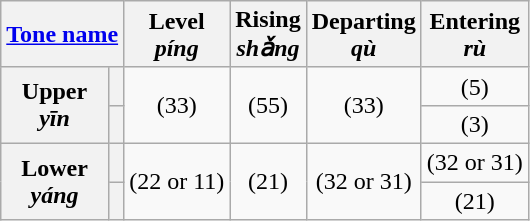<table class="wikitable" style="text-align: center">
<tr>
<th colspan="2"><a href='#'>Tone name</a></th>
<th>Level<br><em>píng</em> </th>
<th>Rising<br><em>shǎng</em> </th>
<th>Departing<br><em>qù</em> </th>
<th>Entering<br><em>rù</em> </th>
</tr>
<tr>
<th rowspan="2">Upper<br><em>yīn</em> </th>
<th></th>
<td rowspan="2"> (33)</td>
<td rowspan="2"> (55)</td>
<td rowspan="2"> (33)</td>
<td> (5)</td>
</tr>
<tr>
<th></th>
<td> (3)</td>
</tr>
<tr>
<th rowspan="2">Lower<br><em>yáng</em> </th>
<th></th>
<td rowspan="2"> (22 or 11)</td>
<td rowspan="2"> (21)</td>
<td rowspan="2"> (32 or 31)</td>
<td> (32 or 31)</td>
</tr>
<tr>
<th></th>
<td> (21)</td>
</tr>
</table>
